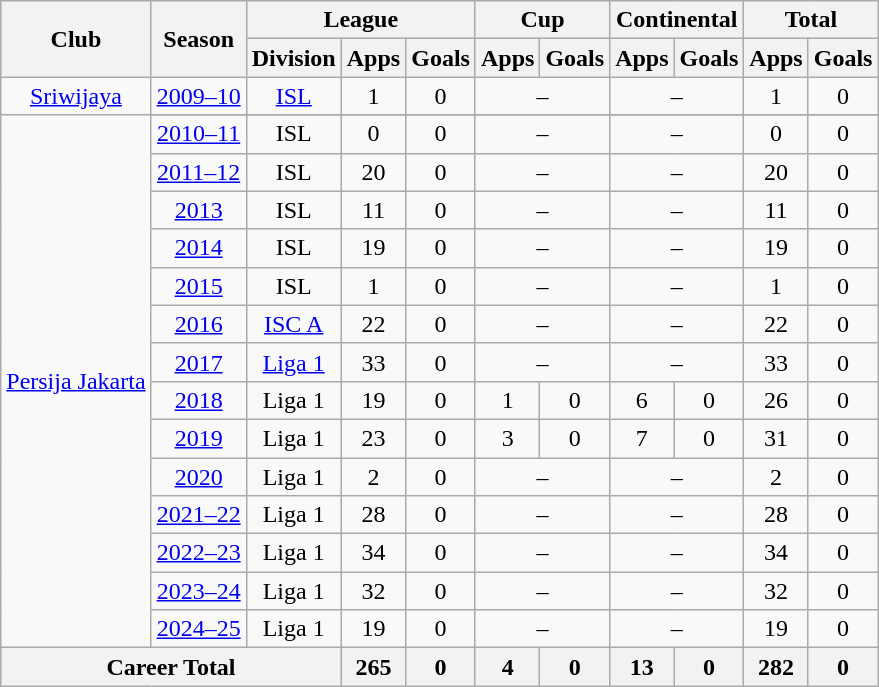<table class=wikitable style="text-align:center">
<tr>
<th rowspan=2>Club</th>
<th rowspan=2>Season</th>
<th colspan=3>League</th>
<th colspan=2>Cup</th>
<th colspan=2>Continental</th>
<th colspan=2>Total</th>
</tr>
<tr>
<th>Division</th>
<th>Apps</th>
<th>Goals</th>
<th>Apps</th>
<th>Goals</th>
<th>Apps</th>
<th>Goals</th>
<th>Apps</th>
<th>Goals</th>
</tr>
<tr>
<td><a href='#'>Sriwijaya</a></td>
<td><a href='#'>2009–10</a></td>
<td><a href='#'>ISL</a></td>
<td>1</td>
<td>0</td>
<td colspan=2>–</td>
<td colspan=2>–</td>
<td>1</td>
<td>0</td>
</tr>
<tr>
<td rowspan="15"><a href='#'>Persija Jakarta</a></td>
</tr>
<tr>
<td><a href='#'>2010–11</a></td>
<td rowspan="1">ISL</td>
<td>0</td>
<td>0</td>
<td colspan=2>–</td>
<td colspan=2>–</td>
<td>0</td>
<td>0</td>
</tr>
<tr>
<td><a href='#'>2011–12</a></td>
<td rowspan="1">ISL</td>
<td>20</td>
<td>0</td>
<td colspan=2>–</td>
<td colspan=2>–</td>
<td>20</td>
<td>0</td>
</tr>
<tr>
<td><a href='#'>2013</a></td>
<td rowspan="1">ISL</td>
<td>11</td>
<td>0</td>
<td colspan=2>–</td>
<td colspan=2>–</td>
<td>11</td>
<td>0</td>
</tr>
<tr>
<td><a href='#'>2014</a></td>
<td rowspan="1">ISL</td>
<td>19</td>
<td>0</td>
<td colspan=2>–</td>
<td colspan=2>–</td>
<td>19</td>
<td>0</td>
</tr>
<tr>
<td><a href='#'>2015</a></td>
<td rowspan="1">ISL</td>
<td>1</td>
<td>0</td>
<td colspan=2>–</td>
<td colspan=2>–</td>
<td>1</td>
<td>0</td>
</tr>
<tr>
<td><a href='#'>2016</a></td>
<td><a href='#'>ISC A</a></td>
<td>22</td>
<td>0</td>
<td colspan=2>–</td>
<td colspan=2>–</td>
<td>22</td>
<td>0</td>
</tr>
<tr>
<td><a href='#'>2017</a></td>
<td rowspan="1"><a href='#'>Liga 1</a></td>
<td>33</td>
<td>0</td>
<td colspan=2>–</td>
<td colspan=2>–</td>
<td>33</td>
<td>0</td>
</tr>
<tr>
<td><a href='#'>2018</a></td>
<td rowspan="1" valign="center">Liga 1</td>
<td>19</td>
<td>0</td>
<td>1</td>
<td>0</td>
<td>6</td>
<td>0</td>
<td>26</td>
<td>0</td>
</tr>
<tr>
<td><a href='#'>2019</a></td>
<td rowspan="1" valign="center">Liga 1</td>
<td>23</td>
<td>0</td>
<td>3</td>
<td>0</td>
<td>7</td>
<td>0</td>
<td>31</td>
<td>0</td>
</tr>
<tr>
<td><a href='#'>2020</a></td>
<td rowspan="1" valign="center">Liga 1</td>
<td>2</td>
<td>0</td>
<td colspan=2>–</td>
<td colspan=2>–</td>
<td>2</td>
<td>0</td>
</tr>
<tr>
<td><a href='#'>2021–22</a></td>
<td rowspan="1" valign="center">Liga 1</td>
<td>28</td>
<td>0</td>
<td colspan=2>–</td>
<td colspan=2>–</td>
<td>28</td>
<td>0</td>
</tr>
<tr>
<td><a href='#'>2022–23</a></td>
<td rowspan="1" valign="center">Liga 1</td>
<td>34</td>
<td>0</td>
<td colspan=2>–</td>
<td colspan=2>–</td>
<td>34</td>
<td>0</td>
</tr>
<tr>
<td><a href='#'>2023–24</a></td>
<td rowspan="1">Liga 1</td>
<td>32</td>
<td>0</td>
<td colspan=2>–</td>
<td colspan=2>–</td>
<td>32</td>
<td>0</td>
</tr>
<tr>
<td><a href='#'>2024–25</a></td>
<td rowspan="1">Liga 1</td>
<td>19</td>
<td>0</td>
<td colspan=2>–</td>
<td colspan=2>–</td>
<td>19</td>
<td>0</td>
</tr>
<tr>
<th colspan="3">Career Total</th>
<th>265</th>
<th>0</th>
<th>4</th>
<th>0</th>
<th>13</th>
<th>0</th>
<th>282</th>
<th>0</th>
</tr>
</table>
